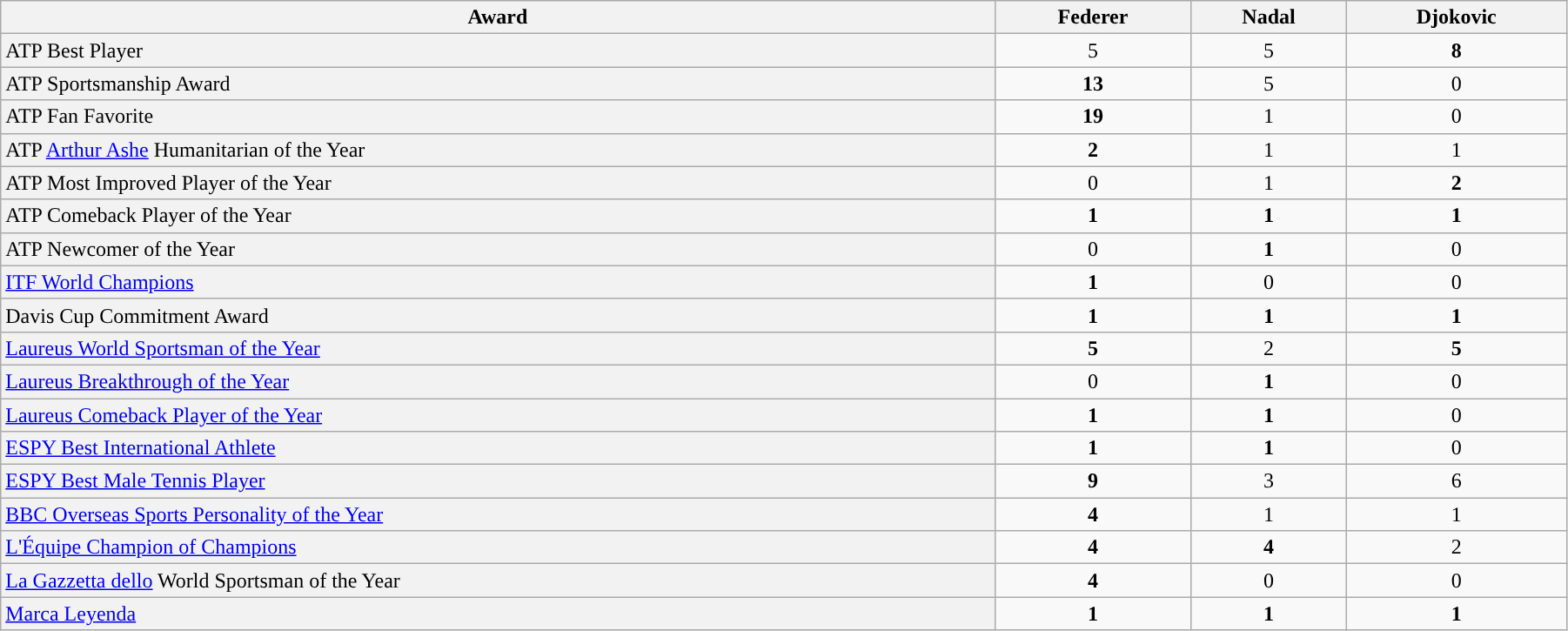<table class=wikitable style="width:95%; vertical-align:top; text-align:center;">
<tr>
<th>Award</th>
<th>Federer</th>
<th>Nadal</th>
<th>Djokovic</th>
</tr>
<tr>
<td style="background:#F2F2F2; text-align: left;">ATP Best Player</td>
<td>5</td>
<td>5</td>
<td><strong>8</strong></td>
</tr>
<tr>
<td style="background:#F2F2F2; text-align: left;">ATP Sportsmanship Award</td>
<td><strong>13</strong></td>
<td>5</td>
<td>0</td>
</tr>
<tr>
<td style="background:#F2F2F2; text-align: left;">ATP Fan Favorite</td>
<td><strong>19</strong></td>
<td>1</td>
<td>0</td>
</tr>
<tr>
<td style="background:#F2F2F2; text-align: left;">ATP <a href='#'>Arthur Ashe</a> Humanitarian of the Year</td>
<td><strong>2</strong></td>
<td>1</td>
<td>1</td>
</tr>
<tr>
<td style="background:#F2F2F2; text-align: left;">ATP Most Improved Player of the Year</td>
<td>0</td>
<td>1</td>
<td><strong>2</strong></td>
</tr>
<tr>
<td style="background:#F2F2F2; text-align: left;">ATP Comeback Player of the Year</td>
<td><strong>1</strong></td>
<td><strong>1</strong></td>
<td><strong>1</strong></td>
</tr>
<tr>
<td style="background:#F2F2F2; text-align: left;">ATP Newcomer of the Year</td>
<td>0</td>
<td><strong>1</strong></td>
<td>0</td>
</tr>
<tr>
<td style="background:#F2F2F2; text-align: left;"><a href='#'>ITF World Champions</a></td>
<td><strong>1</strong></td>
<td>0</td>
<td>0</td>
</tr>
<tr>
<td style="background:#F2F2F2; text-align: left;">Davis Cup Commitment Award</td>
<td><strong>1</strong></td>
<td><strong>1</strong></td>
<td><strong>1</strong></td>
</tr>
<tr>
<td style="background:#F2F2F2; text-align: left;"><a href='#'>Laureus World Sportsman of the Year</a></td>
<td><strong>5</strong></td>
<td>2</td>
<td><strong>5</strong></td>
</tr>
<tr>
<td style="background:#F2F2F2; text-align: left;"><a href='#'>Laureus Breakthrough of the Year</a></td>
<td>0</td>
<td><strong>1</strong></td>
<td>0</td>
</tr>
<tr>
<td style="background:#F2F2F2; text-align: left;"><a href='#'>Laureus Comeback Player of the Year</a></td>
<td><strong>1</strong></td>
<td><strong>1</strong></td>
<td>0</td>
</tr>
<tr>
<td style="background:#F2F2F2; text-align: left;"><a href='#'>ESPY Best International Athlete</a></td>
<td><strong>1</strong></td>
<td><strong>1</strong></td>
<td>0</td>
</tr>
<tr>
<td style="background:#F2F2F2; text-align: left;"><a href='#'>ESPY Best Male Tennis Player</a></td>
<td><strong>9</strong></td>
<td>3</td>
<td>6</td>
</tr>
<tr>
<td style="background:#F2F2F2; text-align: left;"><a href='#'>BBC Overseas Sports Personality of the Year</a></td>
<td><strong>4</strong></td>
<td>1</td>
<td>1</td>
</tr>
<tr>
<td style="background:#F2F2F2; text-align: left;"><a href='#'>L'Équipe Champion of Champions</a></td>
<td><strong>4</strong></td>
<td><strong>4</strong></td>
<td>2</td>
</tr>
<tr>
<td style="background:#F2F2F2; text-align: left;"><a href='#'>La Gazzetta dello</a> World Sportsman of the Year</td>
<td><strong>4</strong></td>
<td>0</td>
<td>0</td>
</tr>
<tr>
<td style="background:#F2F2F2; text-align: left;"><a href='#'>Marca Leyenda</a></td>
<td><strong>1</strong></td>
<td><strong>1</strong></td>
<td><strong>1</strong></td>
</tr>
</table>
